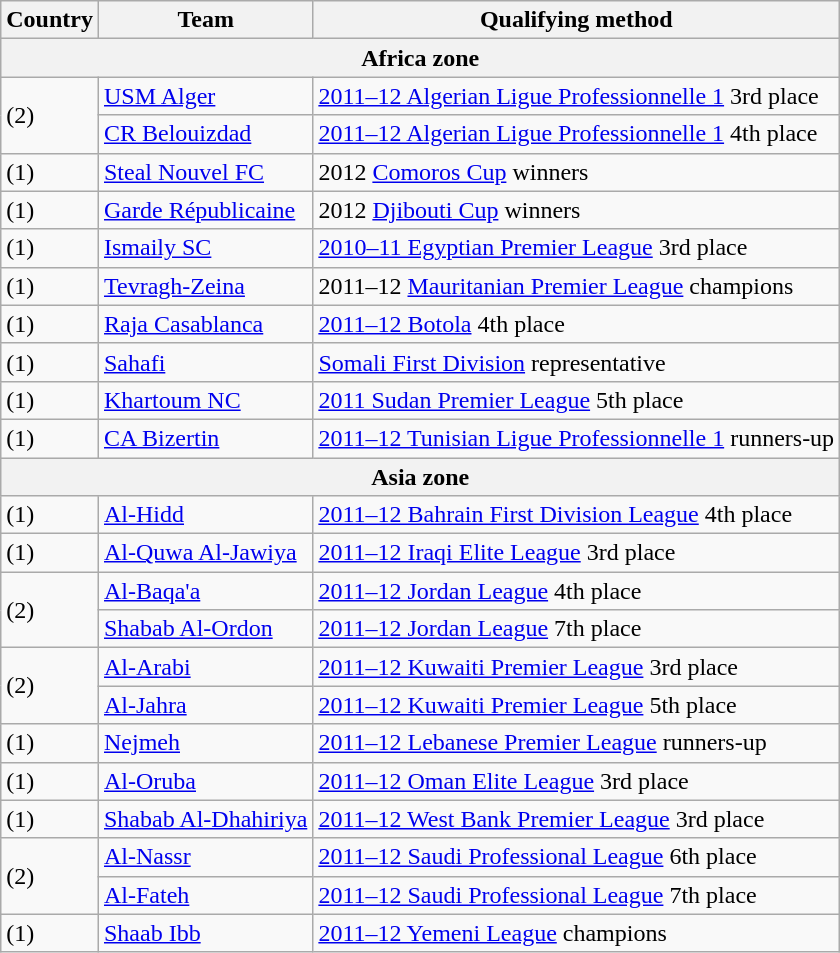<table class="wikitable">
<tr>
<th>Country</th>
<th>Team</th>
<th>Qualifying method</th>
</tr>
<tr>
<th colspan=4>Africa zone</th>
</tr>
<tr>
<td rowspan=2> (2)</td>
<td><a href='#'>USM Alger</a></td>
<td><a href='#'>2011–12 Algerian Ligue Professionnelle 1</a> 3rd place</td>
</tr>
<tr>
<td><a href='#'>CR Belouizdad</a></td>
<td><a href='#'>2011–12 Algerian Ligue Professionnelle 1</a> 4th place</td>
</tr>
<tr>
<td> (1)</td>
<td><a href='#'>Steal Nouvel FC</a></td>
<td>2012 <a href='#'>Comoros Cup</a> winners</td>
</tr>
<tr>
<td> (1)</td>
<td><a href='#'>Garde Républicaine</a></td>
<td>2012 <a href='#'>Djibouti Cup</a> winners</td>
</tr>
<tr>
<td> (1)</td>
<td><a href='#'>Ismaily SC</a></td>
<td><a href='#'>2010–11 Egyptian Premier League</a> 3rd place</td>
</tr>
<tr>
<td> (1)</td>
<td><a href='#'>Tevragh-Zeina</a></td>
<td>2011–12 <a href='#'>Mauritanian Premier League</a> champions</td>
</tr>
<tr>
<td> (1)</td>
<td><a href='#'>Raja Casablanca</a></td>
<td><a href='#'>2011–12 Botola</a> 4th place</td>
</tr>
<tr>
<td> (1)</td>
<td><a href='#'>Sahafi</a></td>
<td><a href='#'>Somali First Division</a> representative</td>
</tr>
<tr>
<td> (1)</td>
<td><a href='#'>Khartoum NC</a></td>
<td><a href='#'>2011 Sudan Premier League</a> 5th place</td>
</tr>
<tr>
<td> (1)</td>
<td><a href='#'>CA Bizertin</a></td>
<td><a href='#'>2011–12 Tunisian Ligue Professionnelle 1</a> runners-up</td>
</tr>
<tr>
<th colspan=4>Asia zone</th>
</tr>
<tr>
<td> (1)</td>
<td><a href='#'>Al-Hidd</a></td>
<td><a href='#'>2011–12 Bahrain First Division League</a> 4th place</td>
</tr>
<tr>
<td> (1)</td>
<td><a href='#'>Al-Quwa Al-Jawiya</a></td>
<td><a href='#'>2011–12 Iraqi Elite League</a> 3rd place</td>
</tr>
<tr>
<td rowspan=2> (2)</td>
<td><a href='#'>Al-Baqa'a</a></td>
<td><a href='#'>2011–12 Jordan League</a> 4th place</td>
</tr>
<tr>
<td><a href='#'>Shabab Al-Ordon</a></td>
<td><a href='#'>2011–12 Jordan League</a> 7th place</td>
</tr>
<tr>
<td rowspan=2> (2)</td>
<td><a href='#'>Al-Arabi</a></td>
<td><a href='#'>2011–12 Kuwaiti Premier League</a> 3rd place</td>
</tr>
<tr>
<td><a href='#'>Al-Jahra</a></td>
<td><a href='#'>2011–12 Kuwaiti Premier League</a> 5th place</td>
</tr>
<tr>
<td> (1)</td>
<td><a href='#'>Nejmeh</a></td>
<td><a href='#'>2011–12 Lebanese Premier League</a> runners-up</td>
</tr>
<tr>
<td> (1)</td>
<td><a href='#'>Al-Oruba</a></td>
<td><a href='#'>2011–12 Oman Elite League</a> 3rd place</td>
</tr>
<tr>
<td> (1)</td>
<td><a href='#'>Shabab Al-Dhahiriya</a></td>
<td><a href='#'>2011–12 West Bank Premier League</a> 3rd place</td>
</tr>
<tr>
<td rowspan=2> (2)</td>
<td><a href='#'>Al-Nassr</a></td>
<td><a href='#'>2011–12 Saudi Professional League</a> 6th place</td>
</tr>
<tr>
<td><a href='#'>Al-Fateh</a></td>
<td><a href='#'>2011–12 Saudi Professional League</a> 7th place</td>
</tr>
<tr>
<td> (1)</td>
<td><a href='#'>Shaab Ibb</a></td>
<td><a href='#'>2011–12 Yemeni League</a> champions</td>
</tr>
</table>
